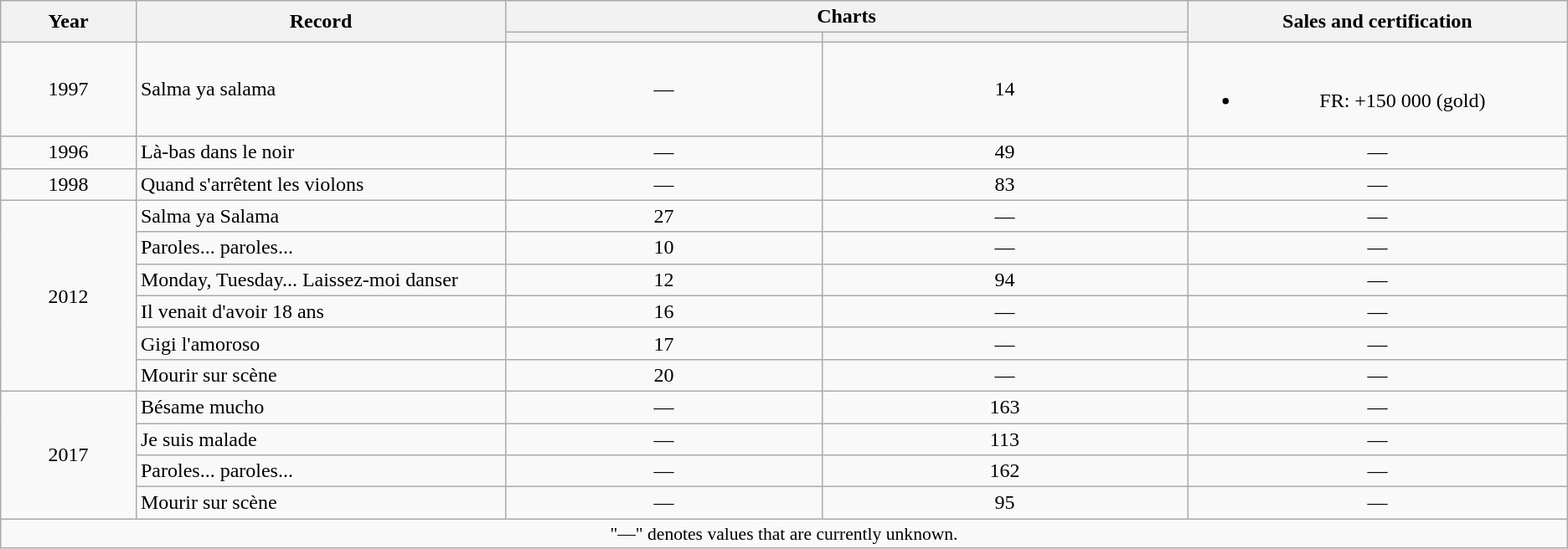<table class="wikitable" style="text-align:center;" border="1">
<tr>
<th scope="col" rowspan="2" style="width:10em;">Year</th>
<th scope="col" rowspan="2" style="width:30em;">Record</th>
<th scope="col" colspan="2" style="width:60em;">Charts</th>
<th scope="col" rowspan="2" style="width:30em;">Sales and certification</th>
</tr>
<tr>
<th scope="col" width="20"></th>
<th scope="col" width="20"></th>
</tr>
<tr>
<td>1997</td>
<td align="left">Salma ya salama</td>
<td>—</td>
<td>14</td>
<td><br><ul><li>FR: +150 000 (gold)</li></ul></td>
</tr>
<tr>
<td>1996</td>
<td align="left">Là-bas dans le noir</td>
<td>—</td>
<td>49</td>
<td>—</td>
</tr>
<tr>
<td>1998</td>
<td align="left">Quand s'arrêtent les violons</td>
<td>—</td>
<td>83</td>
<td>—</td>
</tr>
<tr>
<td rowspan="6">2012</td>
<td align="left">Salma ya Salama</td>
<td>27</td>
<td>—</td>
<td>—</td>
</tr>
<tr>
<td align="left">Paroles... paroles...</td>
<td>10</td>
<td>—</td>
<td>—</td>
</tr>
<tr>
<td align="left">Monday, Tuesday... Laissez-moi danser</td>
<td>12</td>
<td>94</td>
<td>—</td>
</tr>
<tr>
<td align="left">Il venait d'avoir 18 ans</td>
<td>16</td>
<td>—</td>
<td>—</td>
</tr>
<tr>
<td align="left">Gigi l'amoroso</td>
<td>17</td>
<td>—</td>
<td>—</td>
</tr>
<tr>
<td align="left">Mourir sur scène</td>
<td>20</td>
<td>—</td>
<td>—</td>
</tr>
<tr>
<td rowspan="4">2017</td>
<td align="left">Bésame mucho</td>
<td>—</td>
<td>163</td>
<td>—</td>
</tr>
<tr>
<td align="left">Je suis malade</td>
<td>—</td>
<td>113</td>
<td>—</td>
</tr>
<tr>
<td align="left">Paroles... paroles...</td>
<td>—</td>
<td>162</td>
<td>—</td>
</tr>
<tr>
<td align="left">Mourir sur scène</td>
<td>—</td>
<td>95</td>
<td>—</td>
</tr>
<tr>
<td colspan="6" align="center" style="font-size:90%;">"—" denotes values that are currently unknown.</td>
</tr>
</table>
